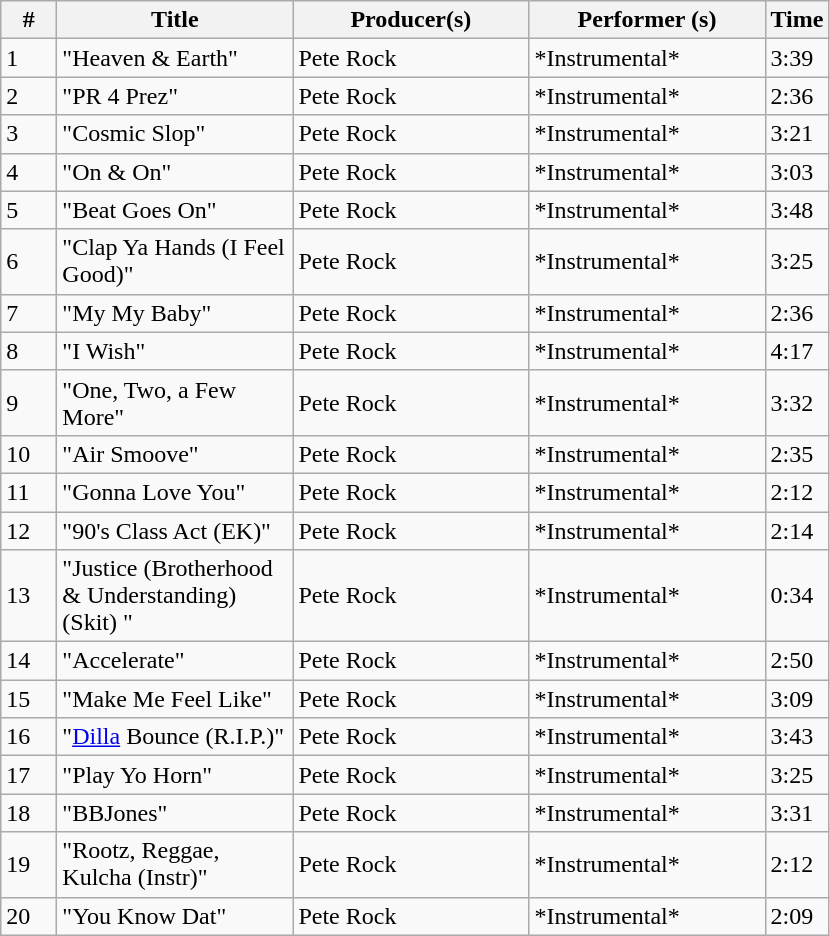<table class="wikitable">
<tr>
<th align="center" width="30">#</th>
<th align="center" width="150">Title</th>
<th align="center" width="150">Producer(s)</th>
<th align="center" width="150">Performer (s)</th>
<th align="center" width="30">Time</th>
</tr>
<tr>
<td>1</td>
<td>"Heaven & Earth"</td>
<td>Pete Rock</td>
<td>*Instrumental*</td>
<td>3:39</td>
</tr>
<tr>
<td>2</td>
<td>"PR 4 Prez"</td>
<td>Pete Rock</td>
<td>*Instrumental*</td>
<td>2:36</td>
</tr>
<tr>
<td>3</td>
<td>"Cosmic Slop"</td>
<td>Pete Rock</td>
<td>*Instrumental*</td>
<td>3:21</td>
</tr>
<tr>
<td>4</td>
<td>"On & On"</td>
<td>Pete Rock</td>
<td>*Instrumental*</td>
<td>3:03</td>
</tr>
<tr>
<td>5</td>
<td>"Beat Goes On"</td>
<td>Pete Rock</td>
<td>*Instrumental*</td>
<td>3:48</td>
</tr>
<tr>
<td>6</td>
<td>"Clap Ya Hands (I Feel Good)"</td>
<td>Pete Rock</td>
<td>*Instrumental*</td>
<td>3:25</td>
</tr>
<tr>
<td>7</td>
<td>"My My Baby"</td>
<td>Pete Rock</td>
<td>*Instrumental*</td>
<td>2:36</td>
</tr>
<tr>
<td>8</td>
<td>"I Wish"</td>
<td>Pete Rock</td>
<td>*Instrumental*</td>
<td>4:17</td>
</tr>
<tr>
<td>9</td>
<td>"One, Two, a Few More"</td>
<td>Pete Rock</td>
<td>*Instrumental*</td>
<td>3:32</td>
</tr>
<tr>
<td>10</td>
<td>"Air Smoove"</td>
<td>Pete Rock</td>
<td>*Instrumental*</td>
<td>2:35</td>
</tr>
<tr>
<td>11</td>
<td>"Gonna Love You"</td>
<td>Pete Rock</td>
<td>*Instrumental*</td>
<td>2:12</td>
</tr>
<tr>
<td>12</td>
<td>"90's Class Act (EK)"</td>
<td>Pete Rock</td>
<td>*Instrumental*</td>
<td>2:14</td>
</tr>
<tr>
<td>13</td>
<td>"Justice (Brotherhood & Understanding) (Skit)                             "</td>
<td>Pete Rock</td>
<td>*Instrumental*</td>
<td>0:34</td>
</tr>
<tr>
<td>14</td>
<td>"Accelerate"</td>
<td>Pete Rock</td>
<td>*Instrumental*</td>
<td>2:50</td>
</tr>
<tr>
<td>15</td>
<td>"Make Me Feel Like"</td>
<td>Pete Rock</td>
<td>*Instrumental*</td>
<td>3:09</td>
</tr>
<tr>
<td>16</td>
<td>"<a href='#'>Dilla</a> Bounce (R.I.P.)"</td>
<td>Pete Rock</td>
<td>*Instrumental*</td>
<td>3:43</td>
</tr>
<tr>
<td>17</td>
<td>"Play Yo Horn"</td>
<td>Pete Rock</td>
<td>*Instrumental*</td>
<td>3:25</td>
</tr>
<tr>
<td>18</td>
<td>"BBJones"</td>
<td>Pete Rock</td>
<td>*Instrumental*</td>
<td>3:31</td>
</tr>
<tr>
<td>19</td>
<td>"Rootz, Reggae, Kulcha (Instr)"</td>
<td>Pete Rock</td>
<td>*Instrumental*</td>
<td>2:12</td>
</tr>
<tr>
<td>20</td>
<td>"You Know Dat"</td>
<td>Pete Rock</td>
<td>*Instrumental*</td>
<td>2:09</td>
</tr>
</table>
